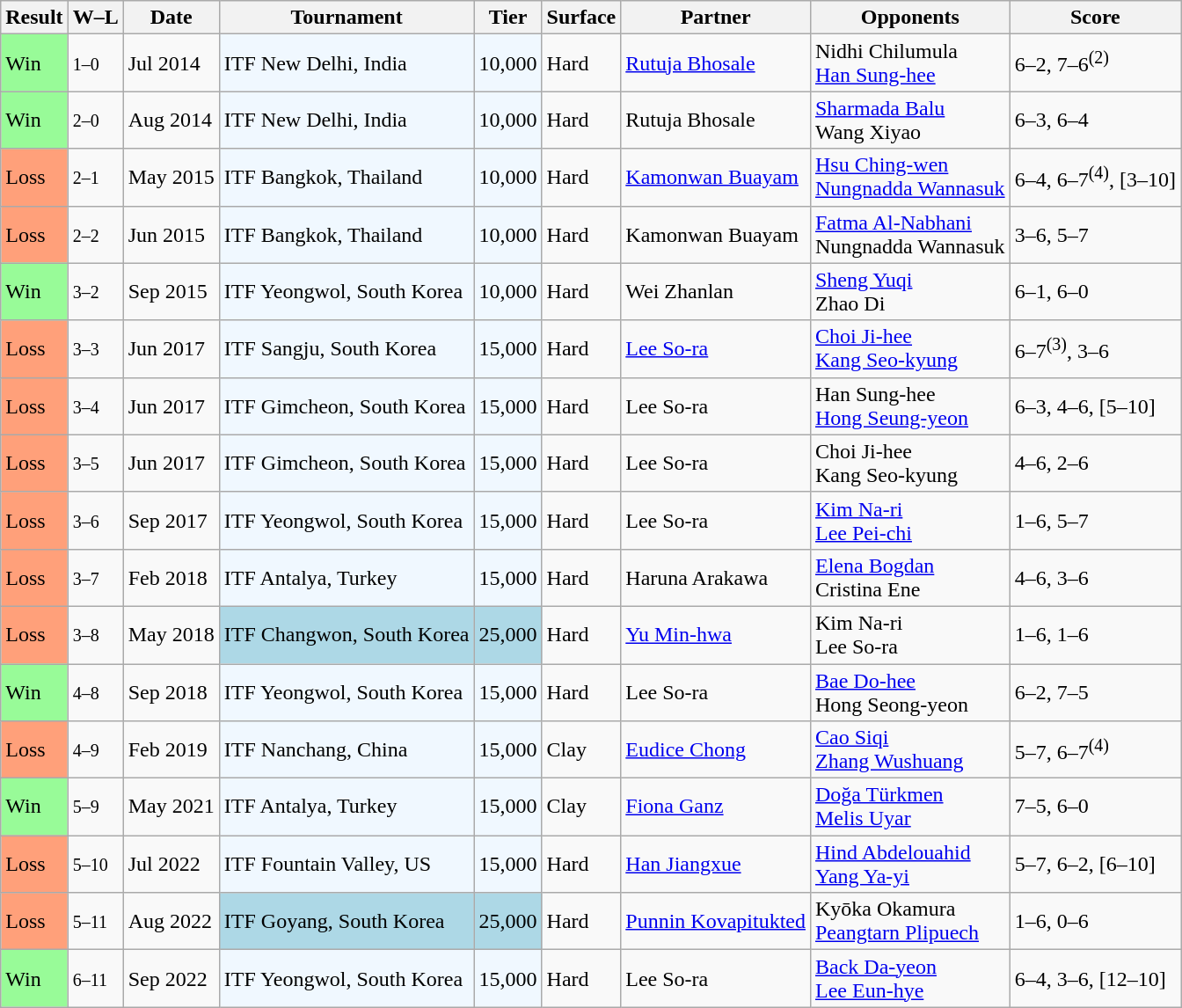<table class="sortable wikitable">
<tr>
<th>Result</th>
<th class="unsortable">W–L</th>
<th>Date</th>
<th>Tournament</th>
<th>Tier</th>
<th>Surface</th>
<th>Partner</th>
<th>Opponents</th>
<th class="unsortable">Score</th>
</tr>
<tr>
<td style="background:#98fb98;">Win</td>
<td><small>1–0</small></td>
<td>Jul 2014</td>
<td style="background:#f0f8ff;">ITF New Delhi, India</td>
<td style="background:#f0f8ff;">10,000</td>
<td>Hard</td>
<td> <a href='#'>Rutuja Bhosale</a></td>
<td> Nidhi Chilumula <br>  <a href='#'>Han Sung-hee</a></td>
<td>6–2, 7–6<sup>(2)</sup></td>
</tr>
<tr>
<td style="background:#98fb98;">Win</td>
<td><small>2–0</small></td>
<td>Aug 2014</td>
<td style="background:#f0f8ff;">ITF New Delhi, India</td>
<td style="background:#f0f8ff;">10,000</td>
<td>Hard</td>
<td> Rutuja Bhosale</td>
<td> <a href='#'>Sharmada Balu</a> <br>  Wang Xiyao</td>
<td>6–3, 6–4</td>
</tr>
<tr>
<td style="background:#ffa07a;">Loss</td>
<td><small>2–1</small></td>
<td>May 2015</td>
<td style="background:#f0f8ff;">ITF Bangkok, Thailand</td>
<td style="background:#f0f8ff;">10,000</td>
<td>Hard</td>
<td> <a href='#'>Kamonwan Buayam</a></td>
<td> <a href='#'>Hsu Ching-wen</a> <br>  <a href='#'>Nungnadda Wannasuk</a></td>
<td>6–4, 6–7<sup>(4)</sup>, [3–10]</td>
</tr>
<tr>
<td style="background:#ffa07a;">Loss</td>
<td><small>2–2</small></td>
<td>Jun 2015</td>
<td style="background:#f0f8ff;">ITF Bangkok, Thailand</td>
<td style="background:#f0f8ff;">10,000</td>
<td>Hard</td>
<td> Kamonwan Buayam</td>
<td> <a href='#'>Fatma Al-Nabhani</a> <br>  Nungnadda Wannasuk</td>
<td>3–6, 5–7</td>
</tr>
<tr>
<td style="background:#98fb98;">Win</td>
<td><small>3–2</small></td>
<td>Sep 2015</td>
<td style="background:#f0f8ff;">ITF Yeongwol, South Korea</td>
<td style="background:#f0f8ff;">10,000</td>
<td>Hard</td>
<td> Wei Zhanlan</td>
<td> <a href='#'>Sheng Yuqi</a> <br>  Zhao Di</td>
<td>6–1, 6–0</td>
</tr>
<tr>
<td style="background:#ffa07a;">Loss</td>
<td><small>3–3</small></td>
<td>Jun 2017</td>
<td style="background:#f0f8ff;">ITF Sangju, South Korea</td>
<td style="background:#f0f8ff;">15,000</td>
<td>Hard</td>
<td> <a href='#'>Lee So-ra</a></td>
<td> <a href='#'>Choi Ji-hee</a> <br>  <a href='#'>Kang Seo-kyung</a></td>
<td>6–7<sup>(3)</sup>, 3–6</td>
</tr>
<tr>
<td style="background:#ffa07a;">Loss</td>
<td><small>3–4</small></td>
<td>Jun 2017</td>
<td style="background:#f0f8ff;">ITF Gimcheon, South Korea</td>
<td style="background:#f0f8ff;">15,000</td>
<td>Hard</td>
<td> Lee So-ra</td>
<td> Han Sung-hee <br>  <a href='#'>Hong Seung-yeon</a></td>
<td>6–3, 4–6, [5–10]</td>
</tr>
<tr>
<td style="background:#ffa07a;">Loss</td>
<td><small>3–5</small></td>
<td>Jun 2017</td>
<td style="background:#f0f8ff;">ITF Gimcheon, South Korea</td>
<td style="background:#f0f8ff;">15,000</td>
<td>Hard</td>
<td> Lee So-ra</td>
<td> Choi Ji-hee <br>  Kang Seo-kyung</td>
<td>4–6, 2–6</td>
</tr>
<tr>
<td style="background:#ffa07a;">Loss</td>
<td><small>3–6</small></td>
<td>Sep 2017</td>
<td style="background:#f0f8ff;">ITF Yeongwol, South Korea</td>
<td style="background:#f0f8ff;">15,000</td>
<td>Hard</td>
<td> Lee So-ra</td>
<td> <a href='#'>Kim Na-ri</a> <br>  <a href='#'>Lee Pei-chi</a></td>
<td>1–6, 5–7</td>
</tr>
<tr>
<td style="background:#ffa07a;">Loss</td>
<td><small>3–7</small></td>
<td>Feb 2018</td>
<td style="background:#f0f8ff;">ITF Antalya, Turkey</td>
<td style="background:#f0f8ff;">15,000</td>
<td>Hard</td>
<td> Haruna Arakawa</td>
<td> <a href='#'>Elena Bogdan</a> <br>  Cristina Ene</td>
<td>4–6, 3–6</td>
</tr>
<tr>
<td style="background:#ffa07a;">Loss</td>
<td><small>3–8</small></td>
<td>May 2018</td>
<td style="background:lightblue;">ITF Changwon, South Korea</td>
<td style="background:lightblue;">25,000</td>
<td>Hard</td>
<td> <a href='#'>Yu Min-hwa</a></td>
<td> Kim Na-ri <br>  Lee So-ra</td>
<td>1–6, 1–6</td>
</tr>
<tr>
<td style="background:#98fb98;">Win</td>
<td><small>4–8</small></td>
<td>Sep 2018</td>
<td style="background:#f0f8ff;">ITF Yeongwol, South Korea</td>
<td style="background:#f0f8ff;">15,000</td>
<td>Hard</td>
<td> Lee So-ra</td>
<td> <a href='#'>Bae Do-hee</a> <br>  Hong Seong-yeon</td>
<td>6–2, 7–5</td>
</tr>
<tr>
<td style="background:#ffa07a;">Loss</td>
<td><small>4–9</small></td>
<td>Feb 2019</td>
<td style="background:#f0f8ff;">ITF Nanchang, China</td>
<td style="background:#f0f8ff;">15,000</td>
<td>Clay</td>
<td> <a href='#'>Eudice Chong</a></td>
<td> <a href='#'>Cao Siqi</a> <br>  <a href='#'>Zhang Wushuang</a></td>
<td>5–7, 6–7<sup>(4)</sup></td>
</tr>
<tr>
<td style="background:#98fb98;">Win</td>
<td><small>5–9</small></td>
<td>May 2021</td>
<td style="background:#f0f8ff;">ITF Antalya, Turkey</td>
<td style="background:#f0f8ff;">15,000</td>
<td>Clay</td>
<td> <a href='#'>Fiona Ganz</a></td>
<td> <a href='#'>Doğa Türkmen</a> <br>  <a href='#'>Melis Uyar</a></td>
<td>7–5, 6–0</td>
</tr>
<tr>
<td style="background:#ffa07a;">Loss</td>
<td><small>5–10</small></td>
<td>Jul 2022</td>
<td style="background:#f0f8ff;">ITF Fountain Valley, US</td>
<td style="background:#f0f8ff;">15,000</td>
<td>Hard</td>
<td> <a href='#'>Han Jiangxue</a></td>
<td> <a href='#'>Hind Abdelouahid</a> <br>  <a href='#'>Yang Ya-yi</a></td>
<td>5–7, 6–2, [6–10]</td>
</tr>
<tr>
<td style="background:#ffa07a;">Loss</td>
<td><small>5–11</small></td>
<td>Aug 2022</td>
<td style="background:lightblue;">ITF Goyang, South Korea</td>
<td style="background:lightblue;">25,000</td>
<td>Hard</td>
<td> <a href='#'>Punnin Kovapitukted</a></td>
<td> Kyōka Okamura <br>  <a href='#'>Peangtarn Plipuech</a></td>
<td>1–6, 0–6</td>
</tr>
<tr>
<td style="background:#98fb98;">Win</td>
<td><small>6–11</small></td>
<td>Sep 2022</td>
<td style="background:#f0f8ff;">ITF Yeongwol, South Korea</td>
<td style="background:#f0f8ff;">15,000</td>
<td>Hard</td>
<td> Lee So-ra</td>
<td> <a href='#'>Back Da-yeon</a> <br>  <a href='#'>Lee Eun-hye</a></td>
<td>6–4, 3–6, [12–10]</td>
</tr>
</table>
